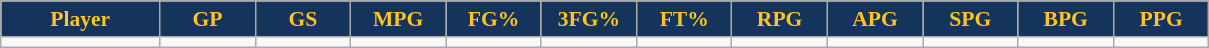<table class="wikitable sortable" style="font-size: 90%">
<tr>
<th style="background:#14345B;color:#ffc322;" width="10%">Player</th>
<th style="background:#14345B;color:#ffc322;" width="6%">GP</th>
<th style="background:#14345B;color:#ffc322;" width="6%">GS</th>
<th style="background:#14345B;color:#ffc322;" width="6%">MPG</th>
<th style="background:#14345B;color:#ffc322;" width="6%">FG%</th>
<th style="background:#14345B;color:#ffc322;" width="6%">3FG%</th>
<th style="background:#14345B;color:#ffc322;" width="6%">FT%</th>
<th style="background:#14345B;color:#ffc322;" width="6%">RPG</th>
<th style="background:#14345B;color:#ffc322;" width="6%">APG</th>
<th style="background:#14345B;color:#ffc322;" width="6%">SPG</th>
<th style="background:#14345B;color:#ffc322;" width="6%">BPG</th>
<th style="background:#14345B;color:#ffc322;" width="6%">PPG</th>
</tr>
<tr>
<td></td>
<td></td>
<td></td>
<td></td>
<td></td>
<td></td>
<td></td>
<td></td>
<td></td>
<td></td>
<td></td>
<td></td>
</tr>
</table>
